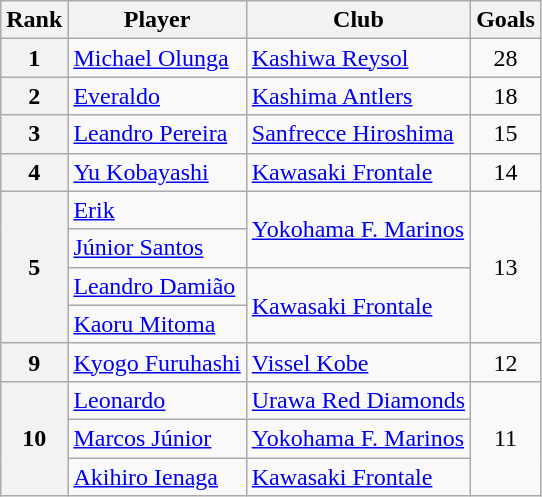<table class="wikitable" style="text-align:center">
<tr>
<th>Rank</th>
<th>Player</th>
<th>Club</th>
<th>Goals</th>
</tr>
<tr>
<th>1</th>
<td align="left"> <a href='#'>Michael Olunga</a></td>
<td align="left"><a href='#'>Kashiwa Reysol</a></td>
<td>28</td>
</tr>
<tr>
<th>2</th>
<td align="left"> <a href='#'>Everaldo</a></td>
<td align="left"><a href='#'>Kashima Antlers</a></td>
<td>18</td>
</tr>
<tr>
<th>3</th>
<td align="left"> <a href='#'>Leandro Pereira</a></td>
<td align="left"><a href='#'>Sanfrecce Hiroshima</a></td>
<td>15</td>
</tr>
<tr>
<th>4</th>
<td align="left"> <a href='#'>Yu Kobayashi</a></td>
<td align="left"><a href='#'>Kawasaki Frontale</a></td>
<td>14</td>
</tr>
<tr>
<th rowspan="4">5</th>
<td align="left"> <a href='#'>Erik</a></td>
<td rowspan="2" align="left"><a href='#'>Yokohama F. Marinos</a></td>
<td rowspan="4">13</td>
</tr>
<tr>
<td align="left"> <a href='#'>Júnior Santos</a></td>
</tr>
<tr>
<td align="left"> <a href='#'>Leandro Damião</a></td>
<td rowspan="2" align="left"><a href='#'>Kawasaki Frontale</a></td>
</tr>
<tr>
<td align="left"> <a href='#'>Kaoru Mitoma</a></td>
</tr>
<tr>
<th>9</th>
<td align="left"> <a href='#'>Kyogo Furuhashi</a></td>
<td align="left"><a href='#'>Vissel Kobe</a></td>
<td>12</td>
</tr>
<tr>
<th rowspan="3">10</th>
<td align="left"> <a href='#'>Leonardo</a></td>
<td align="left"><a href='#'>Urawa Red Diamonds</a></td>
<td rowspan="3">11</td>
</tr>
<tr>
<td align="left"> <a href='#'>Marcos Júnior</a></td>
<td align="left"><a href='#'>Yokohama F. Marinos</a></td>
</tr>
<tr>
<td align="left"> <a href='#'>Akihiro Ienaga</a></td>
<td align="left"><a href='#'>Kawasaki Frontale</a></td>
</tr>
</table>
